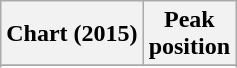<table class="wikitable sortable plainrowheaders" style="text-align:center">
<tr>
<th scope="col">Chart (2015)</th>
<th scope="col">Peak<br>position</th>
</tr>
<tr>
</tr>
<tr>
</tr>
<tr>
</tr>
</table>
